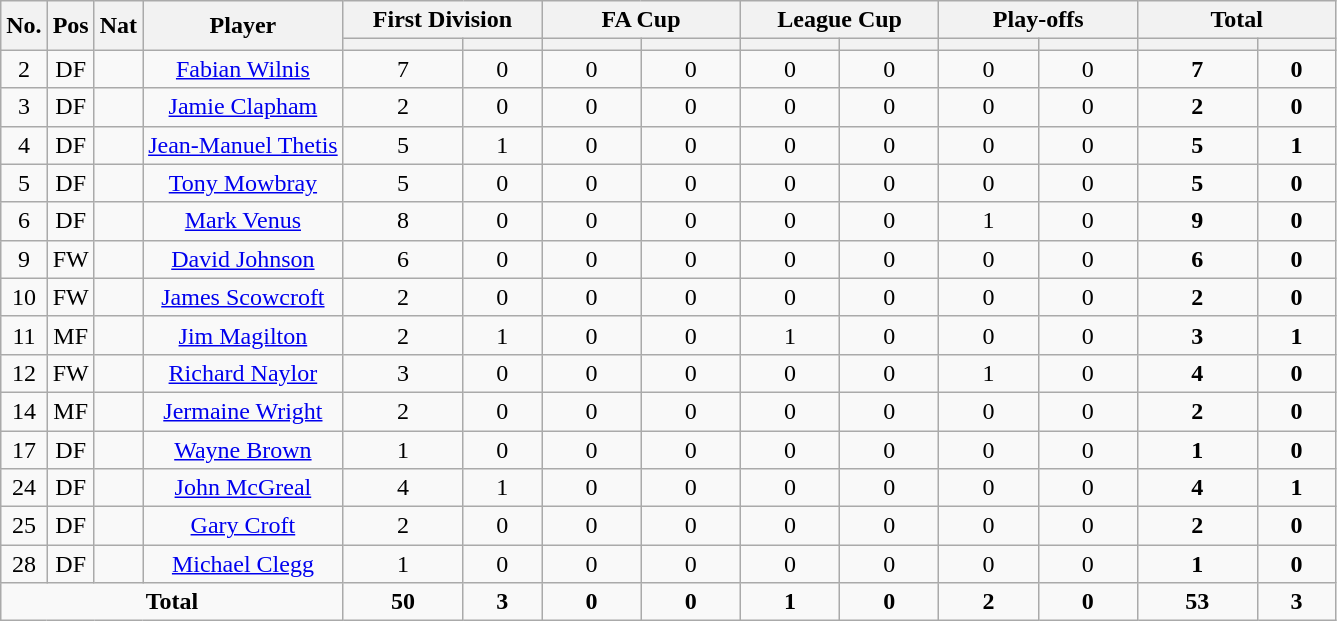<table class="wikitable sortable" style="text-align: center;">
<tr>
<th rowspan="2">No.</th>
<th rowspan="2">Pos</th>
<th rowspan="2">Nat</th>
<th rowspan="2">Player</th>
<th colspan="2" width=125>First Division</th>
<th colspan="2" width=125>FA Cup</th>
<th colspan="2" width=125>League Cup</th>
<th colspan="2" width=125>Play-offs</th>
<th colspan="2" width=125>Total</th>
</tr>
<tr>
<th></th>
<th></th>
<th></th>
<th></th>
<th></th>
<th></th>
<th></th>
<th></th>
<th></th>
<th></th>
</tr>
<tr>
<td>2</td>
<td>DF</td>
<td align="left"></td>
<td><a href='#'>Fabian Wilnis</a></td>
<td>7</td>
<td>0</td>
<td>0</td>
<td>0</td>
<td>0</td>
<td>0</td>
<td>0</td>
<td>0</td>
<td><strong>7</strong></td>
<td><strong>0</strong></td>
</tr>
<tr>
<td>3</td>
<td>DF</td>
<td align="left"></td>
<td><a href='#'>Jamie Clapham</a></td>
<td>2</td>
<td>0</td>
<td>0</td>
<td>0</td>
<td>0</td>
<td>0</td>
<td>0</td>
<td>0</td>
<td><strong>2</strong></td>
<td><strong>0</strong></td>
</tr>
<tr>
<td>4</td>
<td>DF</td>
<td align="left"></td>
<td><a href='#'>Jean-Manuel Thetis</a></td>
<td>5</td>
<td>1</td>
<td>0</td>
<td>0</td>
<td>0</td>
<td>0</td>
<td>0</td>
<td>0</td>
<td><strong>5</strong></td>
<td><strong>1</strong></td>
</tr>
<tr>
<td>5</td>
<td>DF</td>
<td align="left"></td>
<td><a href='#'>Tony Mowbray</a></td>
<td>5</td>
<td>0</td>
<td>0</td>
<td>0</td>
<td>0</td>
<td>0</td>
<td>0</td>
<td>0</td>
<td><strong>5</strong></td>
<td><strong>0</strong></td>
</tr>
<tr>
<td>6</td>
<td>DF</td>
<td align="left"></td>
<td><a href='#'>Mark Venus</a></td>
<td>8</td>
<td>0</td>
<td>0</td>
<td>0</td>
<td>0</td>
<td>0</td>
<td>1</td>
<td>0</td>
<td><strong>9</strong></td>
<td><strong>0</strong></td>
</tr>
<tr>
<td>9</td>
<td>FW</td>
<td align="left"></td>
<td><a href='#'>David Johnson</a></td>
<td>6</td>
<td>0</td>
<td>0</td>
<td>0</td>
<td>0</td>
<td>0</td>
<td>0</td>
<td>0</td>
<td><strong>6</strong></td>
<td><strong>0</strong></td>
</tr>
<tr>
<td>10</td>
<td>FW</td>
<td align="left"></td>
<td><a href='#'>James Scowcroft</a></td>
<td>2</td>
<td>0</td>
<td>0</td>
<td>0</td>
<td>0</td>
<td>0</td>
<td>0</td>
<td>0</td>
<td><strong>2</strong></td>
<td><strong>0</strong></td>
</tr>
<tr>
<td>11</td>
<td>MF</td>
<td align="left"></td>
<td><a href='#'>Jim Magilton</a></td>
<td>2</td>
<td>1</td>
<td>0</td>
<td>0</td>
<td>1</td>
<td>0</td>
<td>0</td>
<td>0</td>
<td><strong>3</strong></td>
<td><strong>1</strong></td>
</tr>
<tr>
<td>12</td>
<td>FW</td>
<td align="left"></td>
<td><a href='#'>Richard Naylor</a></td>
<td>3</td>
<td>0</td>
<td>0</td>
<td>0</td>
<td>0</td>
<td>0</td>
<td>1</td>
<td>0</td>
<td><strong>4</strong></td>
<td><strong>0</strong></td>
</tr>
<tr>
<td>14</td>
<td>MF</td>
<td align="left"></td>
<td><a href='#'>Jermaine Wright</a></td>
<td>2</td>
<td>0</td>
<td>0</td>
<td>0</td>
<td>0</td>
<td>0</td>
<td>0</td>
<td>0</td>
<td><strong>2</strong></td>
<td><strong>0</strong></td>
</tr>
<tr>
<td>17</td>
<td>DF</td>
<td align="left"></td>
<td><a href='#'>Wayne Brown</a></td>
<td>1</td>
<td>0</td>
<td>0</td>
<td>0</td>
<td>0</td>
<td>0</td>
<td>0</td>
<td>0</td>
<td><strong>1</strong></td>
<td><strong>0</strong></td>
</tr>
<tr>
<td>24</td>
<td>DF</td>
<td align="left"></td>
<td><a href='#'>John McGreal</a></td>
<td>4</td>
<td>1</td>
<td>0</td>
<td>0</td>
<td>0</td>
<td>0</td>
<td>0</td>
<td>0</td>
<td><strong>4</strong></td>
<td><strong>1</strong></td>
</tr>
<tr>
<td>25</td>
<td>DF</td>
<td align="left"></td>
<td><a href='#'>Gary Croft</a></td>
<td>2</td>
<td>0</td>
<td>0</td>
<td>0</td>
<td>0</td>
<td>0</td>
<td>0</td>
<td>0</td>
<td><strong>2</strong></td>
<td><strong>0</strong></td>
</tr>
<tr>
<td>28</td>
<td>DF</td>
<td align="left"></td>
<td><a href='#'>Michael Clegg</a></td>
<td>1</td>
<td>0</td>
<td>0</td>
<td>0</td>
<td>0</td>
<td>0</td>
<td>0</td>
<td>0</td>
<td><strong>1</strong></td>
<td><strong>0</strong></td>
</tr>
<tr>
<td colspan=4><strong>Total</strong></td>
<td><strong>50</strong></td>
<td><strong>3</strong></td>
<td><strong>0</strong></td>
<td><strong>0</strong></td>
<td><strong>1</strong></td>
<td><strong>0</strong></td>
<td><strong>2</strong></td>
<td><strong>0</strong></td>
<td><strong>53</strong></td>
<td><strong>3</strong></td>
</tr>
</table>
